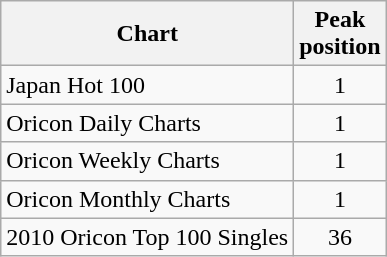<table class="wikitable">
<tr>
<th>Chart</th>
<th>Peak<br>position</th>
</tr>
<tr>
<td>Japan Hot 100</td>
<td align="center">1</td>
</tr>
<tr>
<td>Oricon Daily Charts</td>
<td align="center">1</td>
</tr>
<tr>
<td>Oricon Weekly Charts</td>
<td align="center">1</td>
</tr>
<tr>
<td>Oricon Monthly Charts</td>
<td align="center">1</td>
</tr>
<tr>
<td>2010 Oricon Top 100 Singles</td>
<td align="center">36</td>
</tr>
</table>
